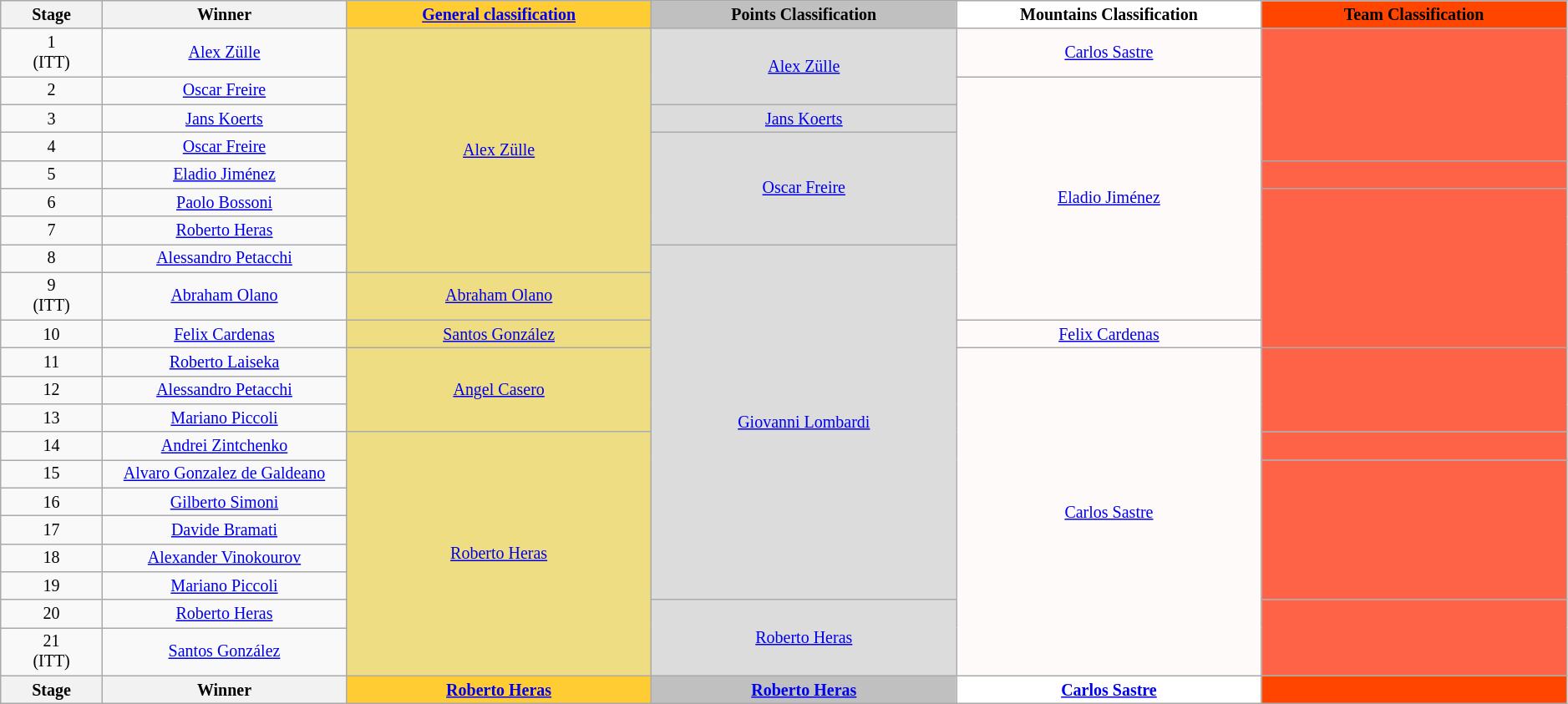<table class="wikitable" style="text-align: center; font-size:smaller;">
<tr style="background-color: #efefef;">
<th width="5%">Stage</th>
<th width="12%">Winner</th>
<th style="background:#FFCC33;" width="15%"><strong><a href='#'>General classification</a></strong><br></th>
<th style="background:#C0C0C0;" width="15%"><strong>Points Classification</strong><br></th>
<th style="background:#FFFFFF;" width="15%"><strong>Mountains Classification</strong><br></th>
<th style="background:#FF4500;" width="15%"><strong>Team Classification</strong></th>
</tr>
<tr>
<td>1<br>(ITT)</td>
<td><a href='#'>Alex Zülle</a></td>
<td style="background:#EEDD82;" rowspan="8"><a href='#'>Alex Zülle</a></td>
<td style="background:gainsboro;" rowspan="2"><a href='#'>Alex Zülle</a></td>
<td style="background:snow;"><a href='#'>Carlos Sastre</a></td>
<td style="background:#FF6347;" rowspan="4"></td>
</tr>
<tr>
<td>2</td>
<td><a href='#'>Oscar Freire</a></td>
<td style="background:snow;" rowspan="8"><a href='#'>Eladio Jiménez</a></td>
</tr>
<tr>
<td>3</td>
<td><a href='#'>Jans Koerts</a></td>
<td style="background:gainsboro;"><a href='#'>Jans Koerts</a></td>
</tr>
<tr>
<td>4</td>
<td><a href='#'>Oscar Freire</a></td>
<td style="background:gainsboro;" rowspan="4"><a href='#'>Oscar Freire</a></td>
</tr>
<tr>
<td>5</td>
<td><a href='#'>Eladio Jiménez</a></td>
<td style="background:#FF6347;"></td>
</tr>
<tr>
<td>6</td>
<td><a href='#'>Paolo Bossoni</a></td>
<td style="background:#FF6347;" rowspan="5"></td>
</tr>
<tr>
<td>7</td>
<td><a href='#'>Roberto Heras</a></td>
</tr>
<tr>
<td>8</td>
<td><a href='#'>Alessandro Petacchi</a></td>
<td style="background:gainsboro;" rowspan="12"><a href='#'>Giovanni Lombardi</a></td>
</tr>
<tr>
<td>9<br>(ITT)</td>
<td><a href='#'>Abraham Olano</a></td>
<td style="background:#EEDD82;"><a href='#'>Abraham Olano</a></td>
</tr>
<tr>
<td>10</td>
<td><a href='#'>Felix Cardenas</a></td>
<td style="background:#EEDD82;"><a href='#'>Santos González</a></td>
<td style="background:snow;"><a href='#'>Felix Cardenas</a></td>
</tr>
<tr>
<td>11</td>
<td><a href='#'>Roberto Laiseka</a></td>
<td style="background:#EEDD82;" rowspan="3"><a href='#'>Angel Casero</a></td>
<td style="background:snow;" rowspan="11"><a href='#'>Carlos Sastre</a></td>
<td style="background:#FF6347;" rowspan="3"></td>
</tr>
<tr>
<td>12</td>
<td><a href='#'>Alessandro Petacchi</a></td>
</tr>
<tr>
<td>13</td>
<td><a href='#'>Mariano Piccoli</a></td>
</tr>
<tr>
<td>14</td>
<td><a href='#'>Andrei Zintchenko</a></td>
<td style="background:#EEDD82;" rowspan="8"><a href='#'>Roberto Heras</a></td>
<td style="background:#FF6347;"></td>
</tr>
<tr>
<td>15</td>
<td><a href='#'>Alvaro Gonzalez de Galdeano</a></td>
<td style="background:#FF6347;" rowspan="5"></td>
</tr>
<tr>
<td>16</td>
<td><a href='#'>Gilberto Simoni</a></td>
</tr>
<tr>
<td>17</td>
<td><a href='#'>Davide Bramati</a></td>
</tr>
<tr>
<td>18</td>
<td><a href='#'>Alexander Vinokourov</a></td>
</tr>
<tr>
<td>19</td>
<td><a href='#'>Mariano Piccoli</a></td>
</tr>
<tr>
<td>20</td>
<td><a href='#'>Roberto Heras</a></td>
<td style="background:gainsboro;" rowspan="2"><a href='#'>Roberto Heras</a></td>
<td style="background:#FF6347;" rowspan="2"></td>
</tr>
<tr>
<td>21<br>(ITT)</td>
<td><a href='#'>Santos González</a></td>
</tr>
<tr>
<th width="5%">Stage</th>
<th width="12%">Winner</th>
<th style="background:#FFCC33;" width="15%"><strong><a href='#'>Roberto Heras</a></strong><br></th>
<th style="background:#C0C0C0;" width="15%"><strong><a href='#'>Roberto Heras</a></strong><br></th>
<th style="background:#FFFFFF;" width="15%"><strong><a href='#'>Carlos Sastre</a></strong><br></th>
<th style="background:#FF4500;" width="15%"><strong> </strong></th>
</tr>
</table>
